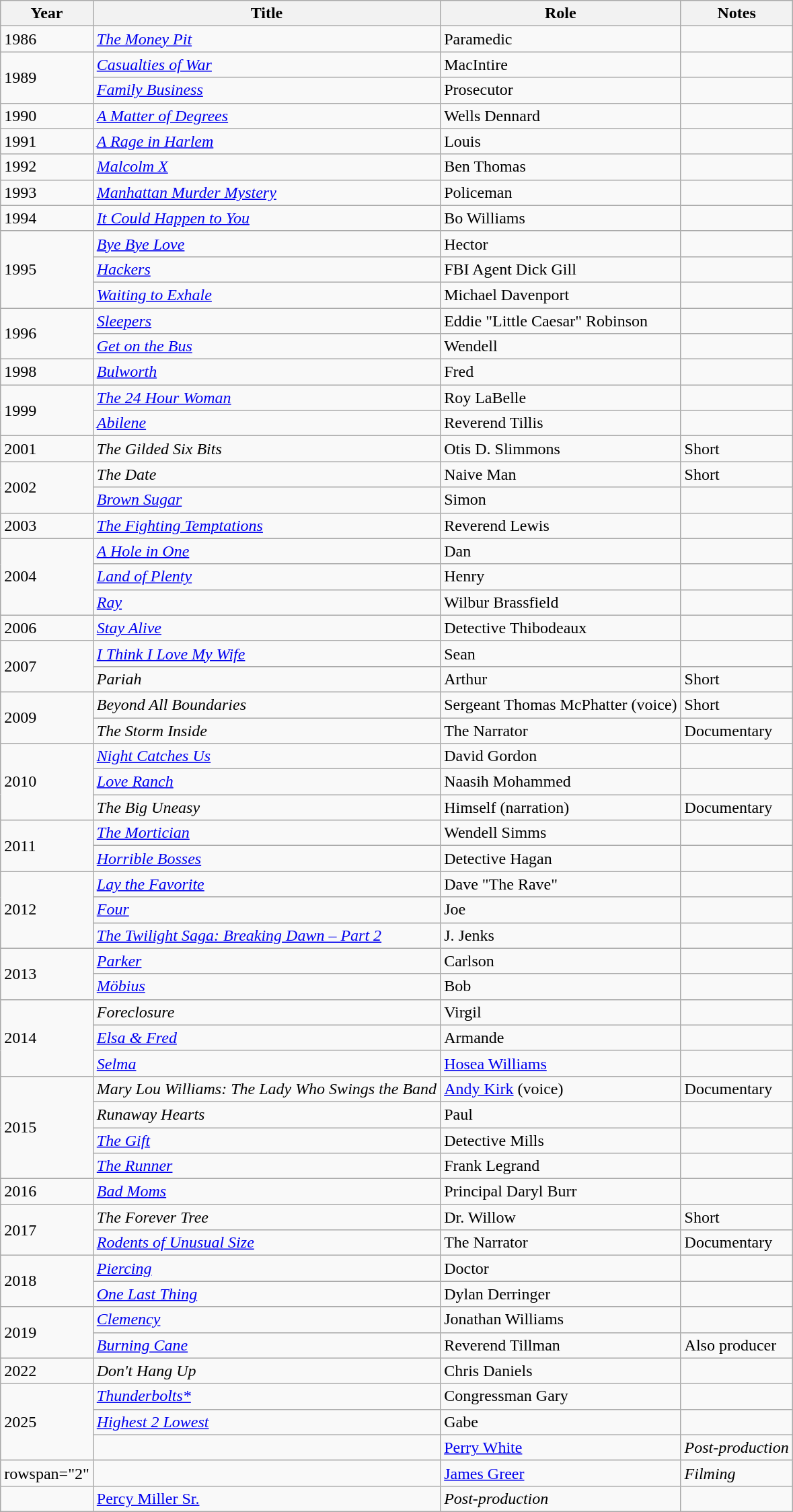<table class="wikitable sortable">
<tr>
<th>Year</th>
<th>Title</th>
<th>Role</th>
<th>Notes</th>
</tr>
<tr>
<td>1986</td>
<td><em><a href='#'>The Money Pit</a></em></td>
<td>Paramedic</td>
<td></td>
</tr>
<tr>
<td rowspan=2>1989</td>
<td><em><a href='#'>Casualties of War</a></em></td>
<td>MacIntire</td>
<td></td>
</tr>
<tr>
<td><em><a href='#'>Family Business</a></em></td>
<td>Prosecutor</td>
<td></td>
</tr>
<tr>
<td>1990</td>
<td><em><a href='#'>A Matter of Degrees</a></em></td>
<td>Wells Dennard</td>
<td></td>
</tr>
<tr>
<td>1991</td>
<td><em><a href='#'>A Rage in Harlem</a></em></td>
<td>Louis</td>
<td></td>
</tr>
<tr>
<td>1992</td>
<td><em><a href='#'>Malcolm X</a></em></td>
<td>Ben Thomas</td>
<td></td>
</tr>
<tr>
<td>1993</td>
<td><em><a href='#'>Manhattan Murder Mystery</a></em></td>
<td>Policeman</td>
<td></td>
</tr>
<tr>
<td>1994</td>
<td><em><a href='#'>It Could Happen to You</a></em></td>
<td>Bo Williams</td>
<td></td>
</tr>
<tr>
<td rowspan=3>1995</td>
<td><em><a href='#'>Bye Bye Love</a></em></td>
<td>Hector</td>
<td></td>
</tr>
<tr>
<td><em><a href='#'>Hackers</a></em></td>
<td>FBI Agent Dick Gill</td>
<td></td>
</tr>
<tr>
<td><em><a href='#'>Waiting to Exhale</a></em></td>
<td>Michael Davenport</td>
<td></td>
</tr>
<tr>
<td rowspan=2>1996</td>
<td><em><a href='#'>Sleepers</a></em></td>
<td>Eddie "Little Caesar" Robinson</td>
<td></td>
</tr>
<tr>
<td><em><a href='#'>Get on the Bus</a></em></td>
<td>Wendell</td>
<td></td>
</tr>
<tr>
<td>1998</td>
<td><em><a href='#'>Bulworth</a></em></td>
<td>Fred</td>
<td></td>
</tr>
<tr>
<td rowspan=2>1999</td>
<td><em><a href='#'>The 24 Hour Woman</a></em></td>
<td>Roy LaBelle</td>
<td></td>
</tr>
<tr>
<td><em><a href='#'>Abilene</a></em></td>
<td>Reverend Tillis</td>
<td></td>
</tr>
<tr>
<td>2001</td>
<td><em>The Gilded Six Bits</em></td>
<td>Otis D. Slimmons</td>
<td>Short</td>
</tr>
<tr>
<td rowspan=2>2002</td>
<td><em>The Date</em></td>
<td>Naive Man</td>
<td>Short</td>
</tr>
<tr>
<td><em><a href='#'>Brown Sugar</a></em></td>
<td>Simon</td>
<td></td>
</tr>
<tr>
<td>2003</td>
<td><em><a href='#'>The Fighting Temptations</a></em></td>
<td>Reverend Lewis</td>
<td></td>
</tr>
<tr>
<td rowspan=3>2004</td>
<td><em><a href='#'>A Hole in One</a></em></td>
<td>Dan</td>
<td></td>
</tr>
<tr>
<td><em><a href='#'>Land of Plenty</a></em></td>
<td>Henry</td>
<td></td>
</tr>
<tr>
<td><em><a href='#'>Ray</a></em></td>
<td>Wilbur Brassfield</td>
<td></td>
</tr>
<tr>
<td>2006</td>
<td><em><a href='#'>Stay Alive</a></em></td>
<td>Detective Thibodeaux</td>
<td></td>
</tr>
<tr>
<td rowspan=2>2007</td>
<td><em><a href='#'>I Think I Love My Wife</a></em></td>
<td>Sean</td>
<td></td>
</tr>
<tr>
<td><em>Pariah</em></td>
<td>Arthur</td>
<td>Short</td>
</tr>
<tr>
<td rowspan=2>2009</td>
<td><em>Beyond All Boundaries</em></td>
<td>Sergeant Thomas McPhatter (voice)</td>
<td>Short</td>
</tr>
<tr>
<td><em>The Storm Inside</em></td>
<td>The Narrator</td>
<td>Documentary</td>
</tr>
<tr>
<td rowspan=3>2010</td>
<td><em><a href='#'>Night Catches Us</a></em></td>
<td>David Gordon</td>
<td></td>
</tr>
<tr>
<td><em><a href='#'>Love Ranch</a></em></td>
<td>Naasih Mohammed</td>
<td></td>
</tr>
<tr>
<td><em>The Big Uneasy</em></td>
<td>Himself (narration)</td>
<td>Documentary</td>
</tr>
<tr>
<td rowspan=2>2011</td>
<td><em><a href='#'>The Mortician</a></em></td>
<td>Wendell Simms</td>
<td></td>
</tr>
<tr>
<td><em><a href='#'>Horrible Bosses</a></em></td>
<td>Detective Hagan</td>
<td></td>
</tr>
<tr>
<td rowspan=3>2012</td>
<td><em><a href='#'>Lay the Favorite</a></em></td>
<td>Dave "The Rave"</td>
<td></td>
</tr>
<tr>
<td><em><a href='#'>Four</a></em></td>
<td>Joe</td>
<td></td>
</tr>
<tr>
<td><em><a href='#'>The Twilight Saga: Breaking Dawn – Part 2</a></em></td>
<td>J. Jenks</td>
<td></td>
</tr>
<tr>
<td rowspan=2>2013</td>
<td><em><a href='#'>Parker</a></em></td>
<td>Carlson</td>
<td></td>
</tr>
<tr>
<td><em><a href='#'>Möbius</a></em></td>
<td>Bob</td>
<td></td>
</tr>
<tr>
<td rowspan=3>2014</td>
<td><em>Foreclosure</em></td>
<td>Virgil</td>
<td></td>
</tr>
<tr>
<td><em><a href='#'>Elsa & Fred</a></em></td>
<td>Armande</td>
<td></td>
</tr>
<tr>
<td><em><a href='#'>Selma</a></em></td>
<td><a href='#'>Hosea Williams</a></td>
<td></td>
</tr>
<tr>
<td rowspan=4>2015</td>
<td><em>Mary Lou Williams: The Lady Who Swings the Band</em></td>
<td><a href='#'>Andy Kirk</a> (voice)</td>
<td>Documentary</td>
</tr>
<tr>
<td><em>Runaway Hearts</em></td>
<td>Paul</td>
<td></td>
</tr>
<tr>
<td><em><a href='#'>The Gift</a></em></td>
<td>Detective Mills</td>
<td></td>
</tr>
<tr>
<td><em><a href='#'>The Runner</a></em></td>
<td>Frank Legrand</td>
<td></td>
</tr>
<tr>
<td>2016</td>
<td><em><a href='#'>Bad Moms</a></em></td>
<td>Principal Daryl Burr</td>
<td></td>
</tr>
<tr>
<td rowspan=2>2017</td>
<td><em>The Forever Tree</em></td>
<td>Dr. Willow</td>
<td>Short</td>
</tr>
<tr>
<td><em><a href='#'>Rodents of Unusual Size</a></em></td>
<td>The Narrator</td>
<td>Documentary</td>
</tr>
<tr>
<td rowspan=2>2018</td>
<td><em><a href='#'>Piercing</a></em></td>
<td>Doctor</td>
<td></td>
</tr>
<tr>
<td><em><a href='#'>One Last Thing</a></em></td>
<td>Dylan Derringer</td>
<td></td>
</tr>
<tr>
<td rowspan=2>2019</td>
<td><em><a href='#'>Clemency</a></em></td>
<td>Jonathan Williams</td>
<td></td>
</tr>
<tr>
<td><em><a href='#'>Burning Cane</a></em></td>
<td>Reverend Tillman</td>
<td>Also producer</td>
</tr>
<tr>
<td>2022</td>
<td><em>Don't Hang Up</em></td>
<td>Chris Daniels</td>
<td></td>
</tr>
<tr>
<td rowspan="3">2025</td>
<td><em><a href='#'>Thunderbolts*</a></em></td>
<td>Congressman Gary</td>
<td></td>
</tr>
<tr>
<td><em><a href='#'>Highest 2 Lowest</a></em></td>
<td>Gabe</td>
<td></td>
</tr>
<tr>
<td></td>
<td><a href='#'>Perry White</a></td>
<td><em>Post-production</em></td>
</tr>
<tr>
<td>rowspan="2" </td>
<td></td>
<td><a href='#'>James Greer</a></td>
<td><em>Filming</em></td>
</tr>
<tr>
<td></td>
<td><a href='#'>Percy Miller Sr.</a></td>
<td><em>Post-production</em></td>
</tr>
</table>
